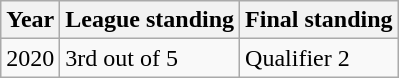<table class="wikitable">
<tr>
<th>Year</th>
<th>League standing</th>
<th>Final standing</th>
</tr>
<tr>
<td>2020</td>
<td>3rd out of 5</td>
<td>Qualifier 2</td>
</tr>
</table>
